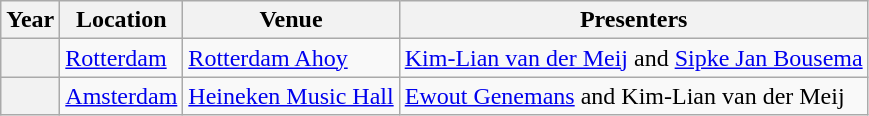<table class="wikitable plainrowheaders">
<tr>
<th>Year</th>
<th>Location</th>
<th>Venue</th>
<th>Presenters</th>
</tr>
<tr>
<th scope="row"></th>
<td><a href='#'>Rotterdam</a></td>
<td><a href='#'>Rotterdam Ahoy</a></td>
<td><a href='#'>Kim-Lian van der Meij</a> and <a href='#'>Sipke Jan Bousema</a></td>
</tr>
<tr>
<th scope="row"></th>
<td><a href='#'>Amsterdam</a></td>
<td><a href='#'>Heineken Music Hall</a></td>
<td><a href='#'>Ewout Genemans</a> and Kim-Lian van der Meij</td>
</tr>
</table>
